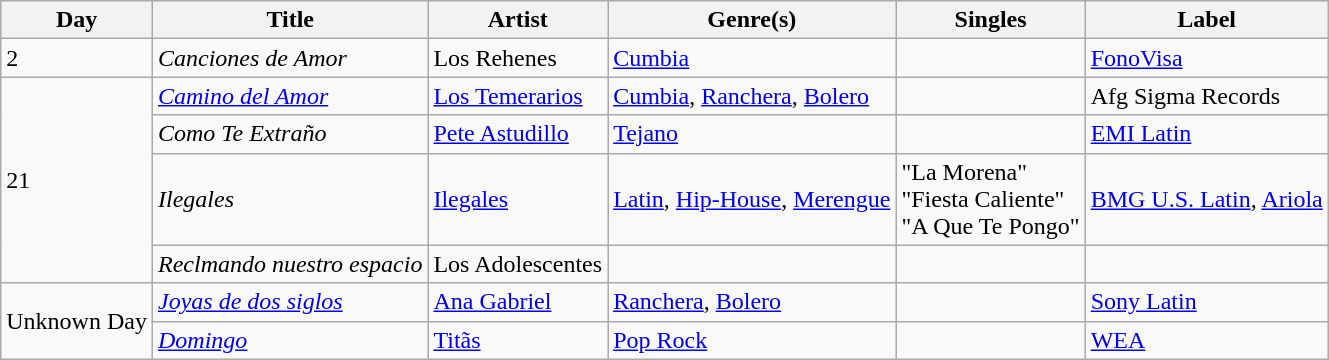<table class="wikitable sortable" style="text-align: left;">
<tr>
<th>Day</th>
<th>Title</th>
<th>Artist</th>
<th>Genre(s)</th>
<th>Singles</th>
<th>Label</th>
</tr>
<tr>
<td>2</td>
<td><em>Canciones de Amor</em></td>
<td>Los Rehenes</td>
<td><a href='#'>Cumbia</a></td>
<td></td>
<td><a href='#'>FonoVisa</a></td>
</tr>
<tr>
<td rowspan="4">21</td>
<td><em><a href='#'>Camino del Amor</a></em></td>
<td><a href='#'>Los Temerarios</a></td>
<td><a href='#'>Cumbia</a>, <a href='#'>Ranchera</a>, <a href='#'>Bolero</a></td>
<td></td>
<td>Afg Sigma Records</td>
</tr>
<tr>
<td><em>Como Te Extraño</em></td>
<td><a href='#'>Pete Astudillo</a></td>
<td><a href='#'>Tejano</a></td>
<td></td>
<td><a href='#'>EMI Latin</a></td>
</tr>
<tr>
<td><em>Ilegales</em></td>
<td><a href='#'>Ilegales</a></td>
<td><a href='#'>Latin</a>, <a href='#'>Hip-House</a>, <a href='#'>Merengue</a></td>
<td>"La Morena"<br>"Fiesta Caliente"<br>"A Que Te Pongo"</td>
<td><a href='#'>BMG U.S. Latin</a>, <a href='#'>Ariola</a></td>
</tr>
<tr>
<td><em>Reclmando nuestro espacio</em></td>
<td>Los Adolescentes</td>
<td></td>
<td></td>
<td></td>
</tr>
<tr>
<td rowspan="2">Unknown Day</td>
<td><em><a href='#'>Joyas de dos siglos</a></em></td>
<td><a href='#'>Ana Gabriel</a></td>
<td><a href='#'>Ranchera</a>, <a href='#'>Bolero</a></td>
<td></td>
<td><a href='#'>Sony Latin</a></td>
</tr>
<tr>
<td><em><a href='#'>Domingo</a></em></td>
<td><a href='#'>Titãs</a></td>
<td><a href='#'>Pop Rock</a></td>
<td></td>
<td><a href='#'>WEA</a></td>
</tr>
</table>
